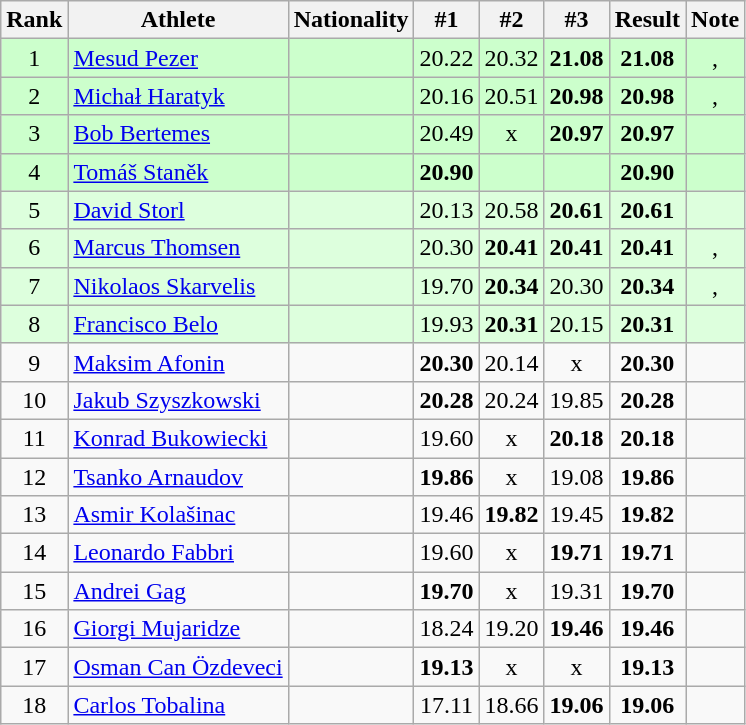<table class="wikitable sortable" style="text-align:center">
<tr>
<th>Rank</th>
<th>Athlete</th>
<th>Nationality</th>
<th>#1</th>
<th>#2</th>
<th>#3</th>
<th>Result</th>
<th>Note</th>
</tr>
<tr bgcolor=ccffcc>
<td>1</td>
<td align=left><a href='#'>Mesud Pezer</a></td>
<td align=left></td>
<td>20.22</td>
<td>20.32</td>
<td><strong>21.08</strong></td>
<td><strong>21.08</strong></td>
<td>, </td>
</tr>
<tr bgcolor=ccffcc>
<td>2</td>
<td align=left><a href='#'>Michał Haratyk</a></td>
<td align=left></td>
<td>20.16</td>
<td>20.51</td>
<td><strong>20.98</strong></td>
<td><strong>20.98</strong></td>
<td>, </td>
</tr>
<tr bgcolor=ccffcc>
<td>3</td>
<td align=left><a href='#'>Bob Bertemes</a></td>
<td align=left></td>
<td>20.49</td>
<td>x</td>
<td><strong>20.97</strong></td>
<td><strong>20.97</strong></td>
<td></td>
</tr>
<tr bgcolor=ccffcc>
<td>4</td>
<td align=left><a href='#'>Tomáš Staněk</a></td>
<td align=left></td>
<td><strong>20.90</strong></td>
<td></td>
<td></td>
<td><strong>20.90</strong></td>
<td></td>
</tr>
<tr bgcolor=ddffdd>
<td>5</td>
<td align=left><a href='#'>David Storl</a></td>
<td align=left></td>
<td>20.13</td>
<td>20.58</td>
<td><strong>20.61</strong></td>
<td><strong>20.61</strong></td>
<td></td>
</tr>
<tr bgcolor=ddffdd>
<td>6</td>
<td align=left><a href='#'>Marcus Thomsen</a></td>
<td align=left></td>
<td>20.30</td>
<td><strong>20.41</strong></td>
<td><strong>20.41</strong></td>
<td><strong>20.41</strong></td>
<td>, </td>
</tr>
<tr bgcolor=ddffdd>
<td>7</td>
<td align=left><a href='#'>Nikolaos Skarvelis</a></td>
<td align=left></td>
<td>19.70</td>
<td><strong>20.34</strong></td>
<td>20.30</td>
<td><strong>20.34</strong></td>
<td>, </td>
</tr>
<tr bgcolor=ddffdd>
<td>8</td>
<td align=left><a href='#'>Francisco Belo</a></td>
<td align=left></td>
<td>19.93</td>
<td><strong>20.31</strong></td>
<td>20.15</td>
<td><strong>20.31</strong></td>
<td></td>
</tr>
<tr>
<td>9</td>
<td align=left><a href='#'>Maksim Afonin</a></td>
<td align=left></td>
<td><strong>20.30</strong></td>
<td>20.14</td>
<td>x</td>
<td><strong>20.30</strong></td>
<td></td>
</tr>
<tr>
<td>10</td>
<td align=left><a href='#'>Jakub Szyszkowski</a></td>
<td align=left></td>
<td><strong>20.28</strong></td>
<td>20.24</td>
<td>19.85</td>
<td><strong>20.28</strong></td>
<td></td>
</tr>
<tr>
<td>11</td>
<td align=left><a href='#'>Konrad Bukowiecki</a></td>
<td align=left></td>
<td>19.60</td>
<td>x</td>
<td><strong>20.18</strong></td>
<td><strong>20.18</strong></td>
<td></td>
</tr>
<tr>
<td>12</td>
<td align=left><a href='#'>Tsanko Arnaudov</a></td>
<td align=left></td>
<td><strong>19.86</strong></td>
<td>x</td>
<td>19.08</td>
<td><strong>19.86</strong></td>
<td></td>
</tr>
<tr>
<td>13</td>
<td align=left><a href='#'>Asmir Kolašinac</a></td>
<td align=left></td>
<td>19.46</td>
<td><strong>19.82</strong></td>
<td>19.45</td>
<td><strong>19.82</strong></td>
<td></td>
</tr>
<tr>
<td>14</td>
<td align=left><a href='#'>Leonardo Fabbri</a></td>
<td align=left></td>
<td>19.60</td>
<td>x</td>
<td><strong>19.71</strong></td>
<td><strong>19.71</strong></td>
<td></td>
</tr>
<tr>
<td>15</td>
<td align=left><a href='#'>Andrei Gag</a></td>
<td align=left></td>
<td><strong>19.70</strong></td>
<td>x</td>
<td>19.31</td>
<td><strong>19.70</strong></td>
<td></td>
</tr>
<tr>
<td>16</td>
<td align=left><a href='#'>Giorgi Mujaridze</a></td>
<td align=left></td>
<td>18.24</td>
<td>19.20</td>
<td><strong>19.46</strong></td>
<td><strong>19.46</strong></td>
<td></td>
</tr>
<tr>
<td>17</td>
<td align=left><a href='#'>Osman Can Özdeveci</a></td>
<td align=left></td>
<td><strong>19.13</strong></td>
<td>x</td>
<td>x</td>
<td><strong>19.13</strong></td>
<td></td>
</tr>
<tr>
<td>18</td>
<td align=left><a href='#'>Carlos Tobalina</a></td>
<td align=left></td>
<td>17.11</td>
<td>18.66</td>
<td><strong>19.06</strong></td>
<td><strong>19.06</strong></td>
<td></td>
</tr>
</table>
